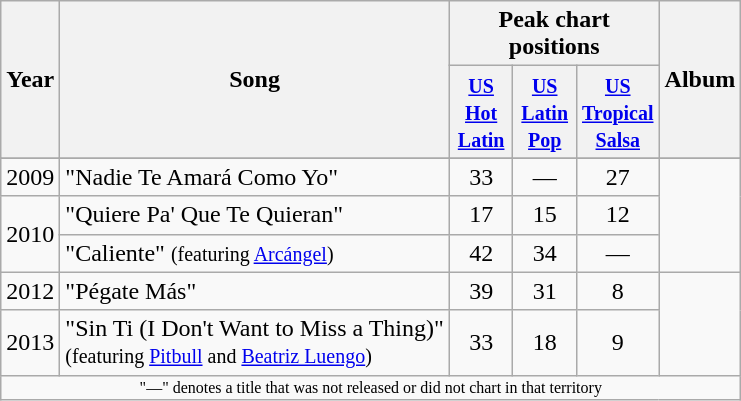<table class="wikitable" style="text-align:center;">
<tr>
<th rowspan="2">Year</th>
<th rowspan="2">Song</th>
<th colspan="3">Peak chart positions</th>
<th rowspan="2">Album</th>
</tr>
<tr>
<th width="35"><small><a href='#'>US<br>Hot<br>Latin</a></small></th>
<th width="35"><small><a href='#'>US<br>Latin<br>Pop</a></small></th>
<th width="35"><small><a href='#'>US<br>Tropical<br>Salsa</a></small></th>
</tr>
<tr>
</tr>
<tr style="text-align:center;">
<td align="center" rowspan="1">2009</td>
<td align="left">"Nadie Te Amará Como Yo"</td>
<td align="center">33</td>
<td align="center">—</td>
<td align="center">27</td>
<td align="left" rowspan="3"></td>
</tr>
<tr>
<td align="center" rowspan="2">2010</td>
<td align="left">"Quiere Pa' Que Te Quieran"</td>
<td align="center">17</td>
<td align="center">15</td>
<td align="center">12</td>
</tr>
<tr>
<td align="left">"Caliente" <small>(featuring <a href='#'>Arcángel</a>)</small></td>
<td align="center">42</td>
<td align="center">34</td>
<td align="center">—</td>
</tr>
<tr>
<td align="center" rowspan="1">2012</td>
<td align="left">"Pégate Más"</td>
<td align="center">39</td>
<td align="center">31</td>
<td align="center">8</td>
<td align="left" rowspan="2"></td>
</tr>
<tr>
<td align="center" rowspan="1">2013</td>
<td align="left">"Sin Ti (I Don't Want to Miss a Thing)" <br><small>(featuring <a href='#'>Pitbull</a> and <a href='#'>Beatriz Luengo</a>)</small></td>
<td align="center">33</td>
<td align="center">18</td>
<td align="center">9</td>
</tr>
<tr>
<td colspan="6" style="text-align:center; font-size:8pt;">"—" denotes a title that was not released or did not chart in that territory</td>
</tr>
</table>
